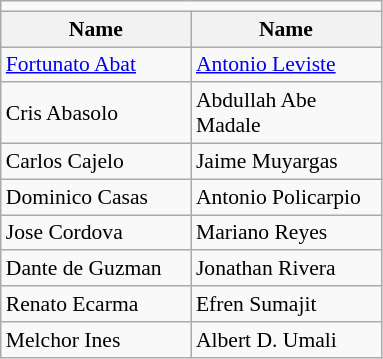<table class=wikitable style="font-size:90%">
<tr>
<td colspan=4 bgcolor=></td>
</tr>
<tr>
<th width=120px>Name</th>
<th width=120px>Name</th>
</tr>
<tr>
<td><a href='#'>Fortunato Abat</a></td>
<td><a href='#'>Antonio Leviste</a></td>
</tr>
<tr>
<td>Cris Abasolo</td>
<td>Abdullah Abe Madale</td>
</tr>
<tr>
<td>Carlos Cajelo</td>
<td>Jaime Muyargas</td>
</tr>
<tr>
<td>Dominico Casas</td>
<td>Antonio Policarpio</td>
</tr>
<tr>
<td>Jose Cordova</td>
<td>Mariano Reyes</td>
</tr>
<tr>
<td>Dante de Guzman</td>
<td>Jonathan Rivera</td>
</tr>
<tr>
<td>Renato Ecarma</td>
<td>Efren Sumajit</td>
</tr>
<tr>
<td>Melchor Ines</td>
<td>Albert D. Umali</td>
</tr>
</table>
